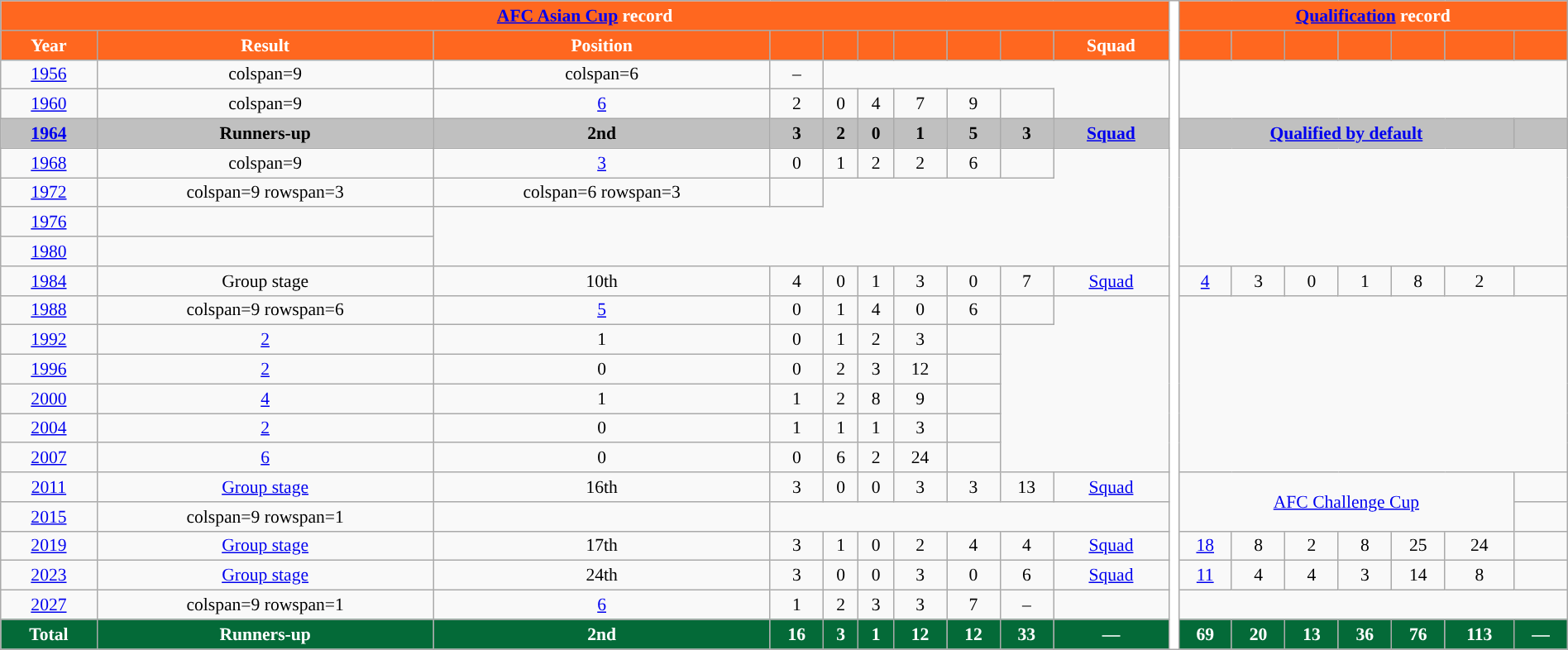<table class="wikitable" style="font-size:90%; text-align:center;" width="100%" class="wikitable">
<tr>
<th colspan=10 style="background:#FF671F; color:white; "><a href='#'>AFC Asian Cup</a> record</th>
<th width="1" rowspan=28 style="background:#FFFFFF; color:white"></th>
<th colspan=7 style="background:#FF671F; color:white; "><a href='#'>Qualification</a> record</th>
</tr>
<tr>
<th style="background:#FF671F; color:white; ">Year</th>
<th style="background:#FF671F; color:white; ">Result</th>
<th style="background:#FF671F; color:white; ">Position</th>
<th style="background:#FF671F; color:white; "></th>
<th style="background:#FF671F; color:white; "></th>
<th style="background:#FF671F; color:white; "></th>
<th style="background:#FF671F; color:white; "></th>
<th style="background:#FF671F; color:white; "></th>
<th style="background:#FF671F; color:white; "></th>
<th style="background:#FF671F; color:white; ">Squad</th>
<th style="background:#FF671F; color:white; "></th>
<th style="background:#FF671F; color:white; "></th>
<th style="background:#FF671F; color:white; "></th>
<th style="background:#FF671F; color:white; "></th>
<th style="background:#FF671F; color:white; "></th>
<th style="background:#FF671F; color:white; "></th>
<th style="background:#FF671F; color:white; "></th>
</tr>
<tr>
<td> <a href='#'>1956</a></td>
<td>colspan=9 </td>
<td>colspan=6 </td>
<td>–</td>
</tr>
<tr>
<td> <a href='#'>1960</a></td>
<td>colspan=9 </td>
<td><a href='#'>6</a></td>
<td>2</td>
<td>0</td>
<td>4</td>
<td>7</td>
<td>9</td>
<td></td>
</tr>
<tr style="background:silver;">
<td> <strong><a href='#'>1964</a></strong></td>
<td><strong>Runners-up</strong></td>
<td><strong>2nd</strong></td>
<td><strong>3</strong></td>
<td><strong>2</strong></td>
<td><strong>0</strong></td>
<td><strong>1</strong></td>
<td><strong>5</strong></td>
<td><strong>3</strong></td>
<td><strong><a href='#'>Squad</a></strong></td>
<td colspan=6><strong><a href='#'>Qualified by default</a></strong></td>
<td></td>
</tr>
<tr>
<td> <a href='#'>1968</a></td>
<td>colspan=9 </td>
<td><a href='#'>3</a></td>
<td>0</td>
<td>1</td>
<td>2</td>
<td>2</td>
<td>6</td>
<td></td>
</tr>
<tr>
<td> <a href='#'>1972</a></td>
<td>colspan=9 rowspan=3 </td>
<td>colspan=6 rowspan=3 </td>
<td></td>
</tr>
<tr>
<td> <a href='#'>1976</a></td>
<td></td>
</tr>
<tr>
<td> <a href='#'>1980</a></td>
<td></td>
</tr>
<tr>
<td> <a href='#'>1984</a></td>
<td>Group stage</td>
<td>10th</td>
<td>4</td>
<td>0</td>
<td>1</td>
<td>3</td>
<td>0</td>
<td>7</td>
<td><a href='#'>Squad</a></td>
<td><a href='#'>4</a></td>
<td>3</td>
<td>0</td>
<td>1</td>
<td>8</td>
<td>2</td>
<td></td>
</tr>
<tr>
<td> <a href='#'>1988</a></td>
<td>colspan=9 rowspan=6 </td>
<td><a href='#'>5</a></td>
<td>0</td>
<td>1</td>
<td>4</td>
<td>0</td>
<td>6</td>
<td></td>
</tr>
<tr>
<td> <a href='#'>1992</a></td>
<td><a href='#'>2</a></td>
<td>1</td>
<td>0</td>
<td>1</td>
<td>2</td>
<td>3</td>
<td></td>
</tr>
<tr>
<td> <a href='#'>1996</a></td>
<td><a href='#'>2</a></td>
<td>0</td>
<td>0</td>
<td>2</td>
<td>3</td>
<td>12</td>
<td></td>
</tr>
<tr>
<td> <a href='#'>2000</a></td>
<td><a href='#'>4</a></td>
<td>1</td>
<td>1</td>
<td>2</td>
<td>8</td>
<td>9</td>
<td></td>
</tr>
<tr>
<td> <a href='#'>2004</a></td>
<td><a href='#'>2</a></td>
<td>0</td>
<td>1</td>
<td>1</td>
<td>1</td>
<td>3</td>
<td></td>
</tr>
<tr>
<td>    <a href='#'>2007</a></td>
<td><a href='#'>6</a></td>
<td>0</td>
<td>0</td>
<td>6</td>
<td>2</td>
<td>24</td>
<td></td>
</tr>
<tr>
<td> <a href='#'>2011</a></td>
<td><a href='#'>Group stage</a></td>
<td>16th</td>
<td>3</td>
<td>0</td>
<td>0</td>
<td>3</td>
<td>3</td>
<td>13</td>
<td><a href='#'>Squad</a></td>
<td colspan=6 rowspan=2><a href='#'>AFC Challenge Cup</a></td>
<td></td>
</tr>
<tr>
<td> <a href='#'>2015</a></td>
<td>colspan=9 rowspan=1 </td>
<td></td>
</tr>
<tr>
<td> <a href='#'>2019</a></td>
<td><a href='#'>Group stage</a></td>
<td>17th</td>
<td>3</td>
<td>1</td>
<td>0</td>
<td>2</td>
<td>4</td>
<td>4</td>
<td><a href='#'>Squad</a></td>
<td><a href='#'>18</a></td>
<td>8</td>
<td>2</td>
<td>8</td>
<td>25</td>
<td>24</td>
<td></td>
</tr>
<tr>
<td> <a href='#'>2023</a></td>
<td><a href='#'>Group stage</a></td>
<td>24th</td>
<td>3</td>
<td>0</td>
<td>0</td>
<td>3</td>
<td>0</td>
<td>6</td>
<td><a href='#'>Squad</a></td>
<td><a href='#'>11</a></td>
<td>4</td>
<td>4</td>
<td>3</td>
<td>14</td>
<td>8</td>
<td></td>
</tr>
<tr>
<td> <a href='#'>2027</a></td>
<td>colspan=9 rowspan=1 </td>
<td><a href='#'>6</a></td>
<td>1</td>
<td>2</td>
<td>3</td>
<td>3</td>
<td>7</td>
<td>–</td>
</tr>
<tr>
<th style="background:#046A38; color:white; "><strong>Total</strong></th>
<th style="background:#046A38; color:white; ">Runners-up</th>
<th style="background:#046A38; color:white; ">2nd</th>
<th style="background:#046A38; color:white; ">16</th>
<th style="background:#046A38; color:white; ">3</th>
<th style="background:#046A38; color:white; ">1</th>
<th style="background:#046A38; color:white; ">12</th>
<th style="background:#046A38; color:white; ">12</th>
<th style="background:#046A38; color:white; ">33</th>
<th style="background:#046A38; color:white; ">—</th>
<th style="background:#046A38; color:white; ">69</th>
<th style="background:#046A38; color:white; ">20</th>
<th style="background:#046A38; color:white; ">13</th>
<th style="background:#046A38; color:white; ">36</th>
<th style="background:#046A38; color:white; ">76</th>
<th style="background:#046A38; color:white; ">113</th>
<th style="background:#046A38; color:white; ">—</th>
</tr>
</table>
